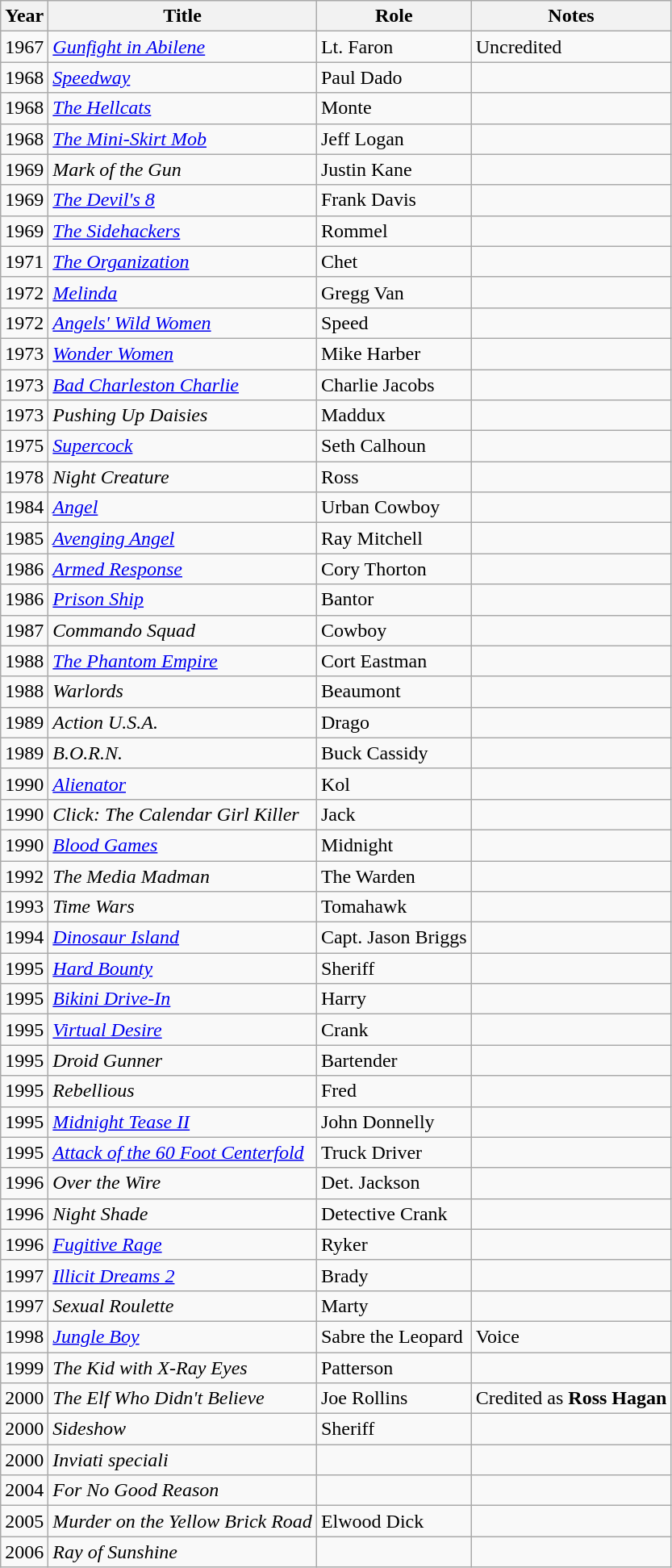<table class="wikitable">
<tr>
<th>Year</th>
<th>Title</th>
<th>Role</th>
<th>Notes</th>
</tr>
<tr>
<td>1967</td>
<td><em><a href='#'>Gunfight in Abilene</a></em></td>
<td>Lt. Faron</td>
<td>Uncredited</td>
</tr>
<tr>
<td>1968</td>
<td><em><a href='#'>Speedway</a></em></td>
<td>Paul Dado</td>
<td></td>
</tr>
<tr>
<td>1968</td>
<td><em><a href='#'>The Hellcats</a></em></td>
<td>Monte</td>
<td></td>
</tr>
<tr>
<td>1968</td>
<td><em><a href='#'>The Mini-Skirt Mob</a></em></td>
<td>Jeff Logan</td>
<td></td>
</tr>
<tr>
<td>1969</td>
<td><em>Mark of the Gun</em></td>
<td>Justin Kane</td>
<td></td>
</tr>
<tr>
<td>1969</td>
<td><em><a href='#'>The Devil's 8</a></em></td>
<td>Frank Davis</td>
<td></td>
</tr>
<tr>
<td>1969</td>
<td><em><a href='#'>The Sidehackers</a></em></td>
<td>Rommel</td>
<td></td>
</tr>
<tr>
<td>1971</td>
<td><em><a href='#'>The Organization</a></em></td>
<td>Chet</td>
<td></td>
</tr>
<tr>
<td>1972</td>
<td><em><a href='#'>Melinda</a></em></td>
<td>Gregg Van</td>
<td></td>
</tr>
<tr>
<td>1972</td>
<td><em><a href='#'>Angels' Wild Women</a></em></td>
<td>Speed</td>
<td></td>
</tr>
<tr>
<td>1973</td>
<td><em><a href='#'>Wonder Women</a></em></td>
<td>Mike Harber</td>
<td></td>
</tr>
<tr>
<td>1973</td>
<td><em><a href='#'>Bad Charleston Charlie</a></em></td>
<td>Charlie Jacobs</td>
<td></td>
</tr>
<tr>
<td>1973</td>
<td><em>Pushing Up Daisies</em></td>
<td>Maddux</td>
<td></td>
</tr>
<tr>
<td>1975</td>
<td><em><a href='#'>Supercock</a></em></td>
<td>Seth Calhoun</td>
<td></td>
</tr>
<tr>
<td>1978</td>
<td><em>Night Creature</em></td>
<td>Ross</td>
<td></td>
</tr>
<tr>
<td>1984</td>
<td><em><a href='#'>Angel</a></em></td>
<td>Urban Cowboy</td>
<td></td>
</tr>
<tr>
<td>1985</td>
<td><em><a href='#'>Avenging Angel</a></em></td>
<td>Ray Mitchell</td>
<td></td>
</tr>
<tr>
<td>1986</td>
<td><em><a href='#'>Armed Response</a></em></td>
<td>Cory Thorton</td>
<td></td>
</tr>
<tr>
<td>1986</td>
<td><em><a href='#'>Prison Ship</a></em></td>
<td>Bantor</td>
<td></td>
</tr>
<tr>
<td>1987</td>
<td><em>Commando Squad</em></td>
<td>Cowboy</td>
<td></td>
</tr>
<tr>
<td>1988</td>
<td><em><a href='#'>The Phantom Empire</a></em></td>
<td>Cort Eastman</td>
<td></td>
</tr>
<tr>
<td>1988</td>
<td><em>Warlords</em></td>
<td>Beaumont</td>
<td></td>
</tr>
<tr>
<td>1989</td>
<td><em>Action U.S.A.</em></td>
<td>Drago</td>
<td></td>
</tr>
<tr>
<td>1989</td>
<td><em>B.O.R.N.</em></td>
<td>Buck Cassidy</td>
<td></td>
</tr>
<tr>
<td>1990</td>
<td><em><a href='#'>Alienator</a></em></td>
<td>Kol</td>
<td></td>
</tr>
<tr>
<td>1990</td>
<td><em>Click: The Calendar Girl Killer</em></td>
<td>Jack</td>
<td></td>
</tr>
<tr>
<td>1990</td>
<td><em><a href='#'>Blood Games</a></em></td>
<td>Midnight</td>
<td></td>
</tr>
<tr>
<td>1992</td>
<td><em>The Media Madman</em></td>
<td>The Warden</td>
<td></td>
</tr>
<tr>
<td>1993</td>
<td><em>Time Wars</em></td>
<td>Tomahawk</td>
<td></td>
</tr>
<tr>
<td>1994</td>
<td><em><a href='#'>Dinosaur Island</a></em></td>
<td>Capt. Jason Briggs</td>
<td></td>
</tr>
<tr>
<td>1995</td>
<td><em><a href='#'>Hard Bounty</a></em></td>
<td>Sheriff</td>
<td></td>
</tr>
<tr>
<td>1995</td>
<td><em><a href='#'>Bikini Drive-In</a></em></td>
<td>Harry</td>
<td></td>
</tr>
<tr>
<td>1995</td>
<td><em><a href='#'>Virtual Desire</a></em></td>
<td>Crank</td>
<td></td>
</tr>
<tr>
<td>1995</td>
<td><em>Droid Gunner</em></td>
<td>Bartender</td>
<td></td>
</tr>
<tr>
<td>1995</td>
<td><em>Rebellious</em></td>
<td>Fred</td>
<td></td>
</tr>
<tr>
<td>1995</td>
<td><em><a href='#'>Midnight Tease II</a></em></td>
<td>John Donnelly</td>
<td></td>
</tr>
<tr>
<td>1995</td>
<td><em><a href='#'>Attack of the 60 Foot Centerfold</a></em></td>
<td>Truck Driver</td>
<td></td>
</tr>
<tr>
<td>1996</td>
<td><em>Over the Wire</em></td>
<td>Det. Jackson</td>
<td></td>
</tr>
<tr>
<td>1996</td>
<td><em>Night Shade</em></td>
<td>Detective Crank</td>
<td></td>
</tr>
<tr>
<td>1996</td>
<td><em><a href='#'>Fugitive Rage</a></em></td>
<td>Ryker</td>
<td></td>
</tr>
<tr>
<td>1997</td>
<td><em><a href='#'>Illicit Dreams 2</a></em></td>
<td>Brady</td>
<td></td>
</tr>
<tr>
<td>1997</td>
<td><em>Sexual Roulette</em></td>
<td>Marty</td>
<td></td>
</tr>
<tr>
<td>1998</td>
<td><em><a href='#'>Jungle Boy</a></em></td>
<td>Sabre the Leopard</td>
<td>Voice</td>
</tr>
<tr>
<td>1999</td>
<td><em>The Kid with X-Ray Eyes</em></td>
<td>Patterson</td>
<td></td>
</tr>
<tr>
<td>2000</td>
<td><em>The Elf Who Didn't Believe</em></td>
<td>Joe Rollins</td>
<td>Credited as <strong>Ross Hagan</strong></td>
</tr>
<tr>
<td>2000</td>
<td><em>Sideshow</em></td>
<td>Sheriff</td>
<td></td>
</tr>
<tr>
<td>2000</td>
<td><em>Inviati speciali</em></td>
<td></td>
<td></td>
</tr>
<tr>
<td>2004</td>
<td><em>For No Good Reason</em></td>
<td></td>
<td></td>
</tr>
<tr>
<td>2005</td>
<td><em>Murder on the Yellow Brick Road</em></td>
<td>Elwood Dick</td>
<td></td>
</tr>
<tr>
<td>2006</td>
<td><em>Ray of Sunshine</em></td>
<td></td>
<td></td>
</tr>
</table>
